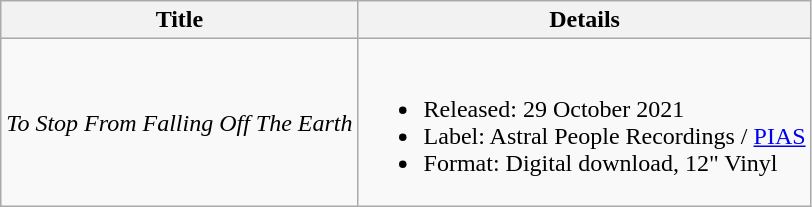<table class="wikitable">
<tr>
<th>Title</th>
<th>Details</th>
</tr>
<tr>
<td><em>To Stop From Falling Off The Earth</em></td>
<td><br><ul><li>Released: 29 October 2021</li><li>Label: Astral People Recordings / <a href='#'>PIAS</a></li><li>Format: Digital download, 12" Vinyl</li></ul></td>
</tr>
</table>
